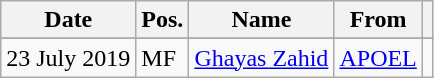<table class="wikitable">
<tr>
<th>Date</th>
<th>Pos.</th>
<th>Name</th>
<th>From</th>
<th></th>
</tr>
<tr>
</tr>
<tr>
<td>23 July 2019</td>
<td>MF</td>
<td> <a href='#'>Ghayas Zahid</a></td>
<td> <a href='#'>APOEL</a></td>
<td></td>
</tr>
</table>
